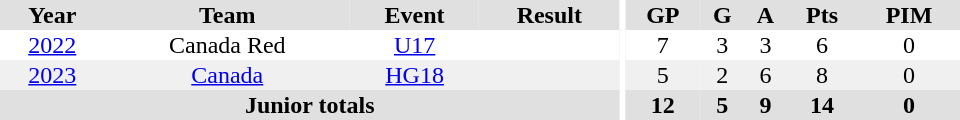<table border="0" cellpadding="1" cellspacing="0" ID="Table3" style="text-align:center; width:40em;">
<tr bgcolor="#e0e0e0">
<th>Year</th>
<th>Team</th>
<th>Event</th>
<th>Result</th>
<th rowspan="101" bgcolor="#ffffff"></th>
<th>GP</th>
<th>G</th>
<th>A</th>
<th>Pts</th>
<th>PIM</th>
</tr>
<tr>
<td><a href='#'>2022</a></td>
<td>Canada Red</td>
<td><a href='#'>U17</a></td>
<td></td>
<td>7</td>
<td>3</td>
<td>3</td>
<td>6</td>
<td>0</td>
</tr>
<tr bgcolor="f0f0f0">
<td><a href='#'>2023</a></td>
<td><a href='#'>Canada</a></td>
<td><a href='#'>HG18</a></td>
<td></td>
<td>5</td>
<td>2</td>
<td>6</td>
<td>8</td>
<td>0</td>
</tr>
<tr bgcolor="#e0e0e0">
<th colspan="4">Junior totals</th>
<th>12</th>
<th>5</th>
<th>9</th>
<th>14</th>
<th>0</th>
</tr>
</table>
